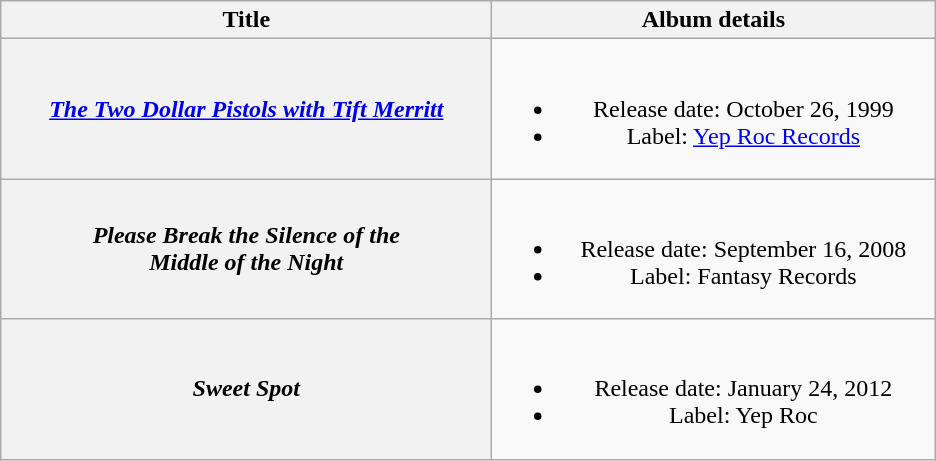<table class="wikitable plainrowheaders" style="text-align:center;">
<tr>
<th style="width:20em;">Title</th>
<th style="width:18em;">Album details</th>
</tr>
<tr>
<th scope="row"><em><a href='#'>The Two Dollar Pistols with Tift Merritt</a></em></th>
<td><br><ul><li>Release date: October 26, 1999</li><li>Label: <a href='#'>Yep Roc Records</a></li></ul></td>
</tr>
<tr>
<th scope="row"><em>Please Break the Silence of the<br>Middle of the Night</em></th>
<td><br><ul><li>Release date: September 16, 2008</li><li>Label: Fantasy Records</li></ul></td>
</tr>
<tr>
<th scope="row"><em>Sweet Spot</em></th>
<td><br><ul><li>Release date: January 24, 2012</li><li>Label: Yep Roc</li></ul></td>
</tr>
</table>
